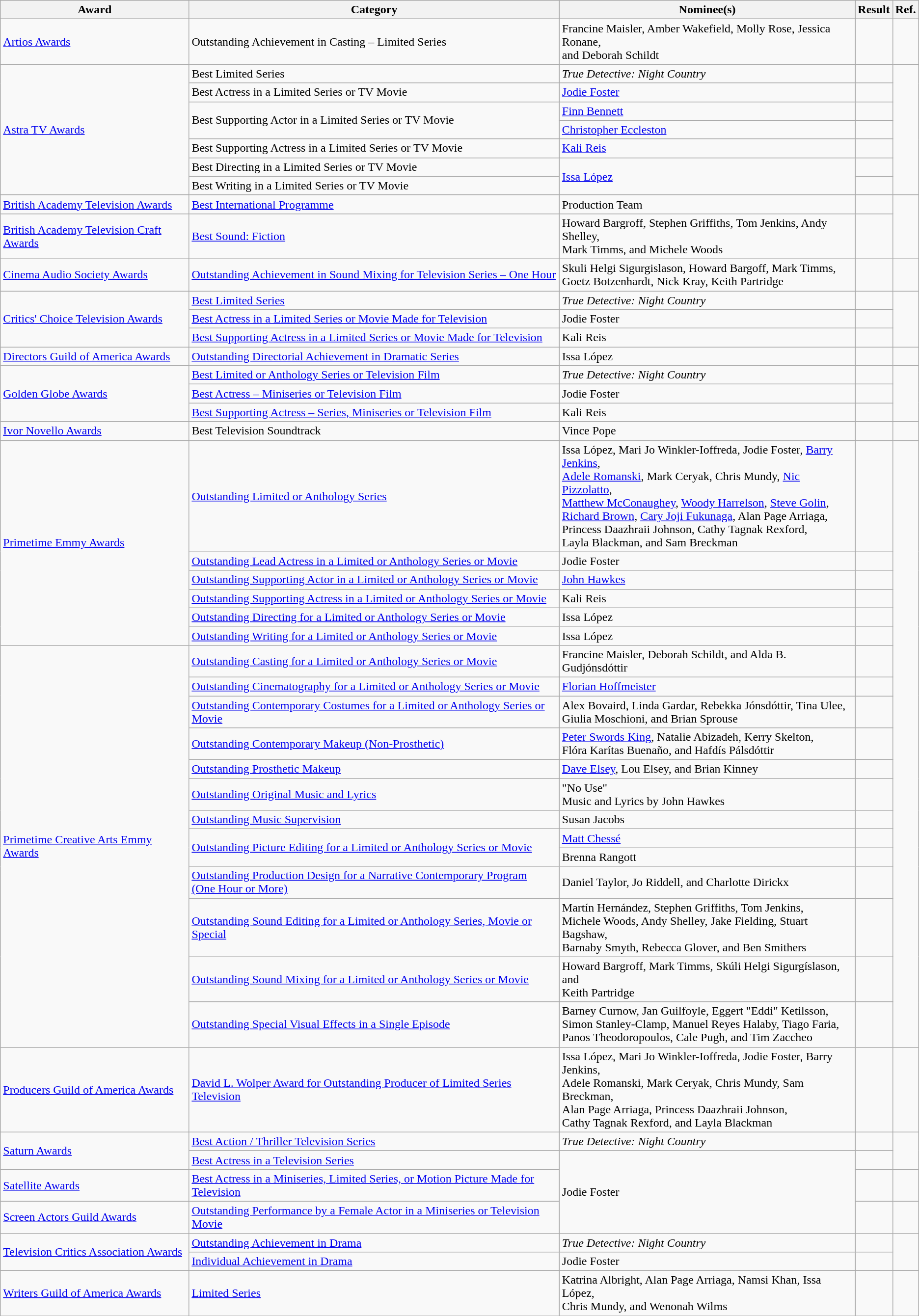<table class="wikitable">
<tr>
<th>Award</th>
<th>Category</th>
<th>Nominee(s)</th>
<th>Result</th>
<th>Ref.</th>
</tr>
<tr>
<td><a href='#'>Artios Awards</a></td>
<td>Outstanding Achievement in Casting – Limited Series</td>
<td>Francine Maisler, Amber Wakefield, Molly Rose, Jessica Ronane, <br> and Deborah Schildt</td>
<td></td>
<td align="center"></td>
</tr>
<tr>
<td rowspan="7"><a href='#'>Astra TV Awards</a></td>
<td>Best Limited Series</td>
<td><em>True Detective: Night Country</em></td>
<td></td>
<td align="center" rowspan="7"></td>
</tr>
<tr>
<td>Best Actress in a Limited Series or TV Movie</td>
<td><a href='#'>Jodie Foster</a></td>
<td></td>
</tr>
<tr>
<td rowspan="2">Best Supporting Actor in a Limited Series or TV Movie</td>
<td><a href='#'>Finn Bennett</a></td>
<td></td>
</tr>
<tr>
<td><a href='#'>Christopher Eccleston</a></td>
<td></td>
</tr>
<tr>
<td>Best Supporting Actress in a Limited Series or TV Movie</td>
<td><a href='#'>Kali Reis</a></td>
<td></td>
</tr>
<tr>
<td>Best Directing in a Limited Series or TV Movie</td>
<td rowspan="2"><a href='#'>Issa López</a></td>
<td></td>
</tr>
<tr>
<td>Best Writing in a Limited Series or TV Movie</td>
<td></td>
</tr>
<tr>
<td><a href='#'>British Academy Television Awards</a></td>
<td><a href='#'>Best International Programme</a></td>
<td>Production Team</td>
<td></td>
<td align="center" rowspan="2"></td>
</tr>
<tr>
<td><a href='#'>British Academy Television Craft Awards</a></td>
<td><a href='#'>Best Sound: Fiction</a></td>
<td>Howard Bargroff, Stephen Griffiths, Tom Jenkins, Andy Shelley, <br> Mark Timms, and Michele Woods</td>
<td></td>
</tr>
<tr>
<td><a href='#'>Cinema Audio Society Awards</a></td>
<td><a href='#'>Outstanding Achievement in Sound Mixing for Television Series – One Hour</a></td>
<td>Skuli Helgi Sigurgislason, Howard Bargoff, Mark Timms, <br> Goetz Botzenhardt, Nick Kray, Keith Partridge </td>
<td></td>
<td align="center"><br></td>
</tr>
<tr>
<td rowspan="3"><a href='#'>Critics' Choice Television Awards</a></td>
<td><a href='#'>Best Limited Series</a></td>
<td><em>True Detective: Night Country</em></td>
<td></td>
<td align="center" rowspan="3"></td>
</tr>
<tr>
<td><a href='#'>Best Actress in a Limited Series or Movie Made for Television</a></td>
<td>Jodie Foster</td>
<td></td>
</tr>
<tr>
<td><a href='#'>Best Supporting Actress in a Limited Series or Movie Made for Television</a></td>
<td>Kali Reis</td>
<td></td>
</tr>
<tr>
<td><a href='#'>Directors Guild of America Awards</a></td>
<td><a href='#'>Outstanding Directorial Achievement in Dramatic Series</a></td>
<td>Issa López </td>
<td></td>
<td align="center"></td>
</tr>
<tr>
<td rowspan="3"><a href='#'>Golden Globe Awards</a></td>
<td><a href='#'>Best Limited or Anthology Series or Television Film</a></td>
<td><em>True Detective: Night Country</em></td>
<td></td>
<td align="center" rowspan="3"></td>
</tr>
<tr>
<td><a href='#'>Best Actress – Miniseries or Television Film</a></td>
<td>Jodie Foster</td>
<td></td>
</tr>
<tr>
<td><a href='#'>Best Supporting Actress – Series, Miniseries or Television Film</a></td>
<td>Kali Reis</td>
<td></td>
</tr>
<tr>
<td><a href='#'>Ivor Novello Awards</a></td>
<td>Best Television Soundtrack</td>
<td>Vince Pope</td>
<td></td>
<td align="center"></td>
</tr>
<tr>
<td rowspan="6"><a href='#'>Primetime Emmy Awards</a></td>
<td><a href='#'>Outstanding Limited or Anthology Series</a></td>
<td>Issa López, Mari Jo Winkler-Ioffreda, Jodie Foster, <a href='#'>Barry Jenkins</a>, <br> <a href='#'>Adele Romanski</a>, Mark Ceryak, Chris Mundy, <a href='#'>Nic Pizzolatto</a>, <br> <a href='#'>Matthew McConaughey</a>, <a href='#'>Woody Harrelson</a>, <a href='#'>Steve Golin</a>, <br> <a href='#'>Richard Brown</a>, <a href='#'>Cary Joji Fukunaga</a>, Alan Page Arriaga, <br> Princess Daazhraii Johnson, Cathy Tagnak Rexford, <br> Layla Blackman, and Sam Breckman</td>
<td></td>
<td align="center" rowspan="19"> <br> </td>
</tr>
<tr>
<td><a href='#'>Outstanding Lead Actress in a Limited or Anthology Series or Movie</a></td>
<td>Jodie Foster</td>
<td></td>
</tr>
<tr>
<td><a href='#'>Outstanding Supporting Actor in a Limited or Anthology Series or Movie</a></td>
<td><a href='#'>John Hawkes</a> </td>
<td></td>
</tr>
<tr>
<td><a href='#'>Outstanding Supporting Actress in a Limited or Anthology Series or Movie</a></td>
<td>Kali Reis </td>
<td></td>
</tr>
<tr>
<td><a href='#'>Outstanding Directing for a Limited or Anthology Series or Movie</a></td>
<td>Issa López</td>
<td></td>
</tr>
<tr>
<td><a href='#'>Outstanding Writing for a Limited or Anthology Series or Movie</a></td>
<td>Issa López </td>
<td></td>
</tr>
<tr>
<td rowspan="13"><a href='#'>Primetime Creative Arts Emmy Awards</a></td>
<td><a href='#'>Outstanding Casting for a Limited or Anthology Series or Movie</a></td>
<td>Francine Maisler, Deborah Schildt, and Alda B. Gudjónsdóttir</td>
<td></td>
</tr>
<tr>
<td><a href='#'>Outstanding Cinematography for a Limited or Anthology Series or Movie</a></td>
<td><a href='#'>Florian Hoffmeister</a> </td>
<td></td>
</tr>
<tr>
<td><a href='#'>Outstanding Contemporary Costumes for a Limited or Anthology Series or Movie</a></td>
<td>Alex Bovaird, Linda Gardar, Rebekka Jónsdóttir, Tina Ulee, <br> Giulia Moschioni, and Brian Sprouse </td>
<td></td>
</tr>
<tr>
<td><a href='#'>Outstanding Contemporary Makeup (Non-Prosthetic)</a></td>
<td><a href='#'>Peter Swords King</a>, Natalie Abizadeh, Kerry Skelton, <br> Flóra Karítas Buenaño, and Hafdís Pálsdóttir </td>
<td></td>
</tr>
<tr>
<td><a href='#'>Outstanding Prosthetic Makeup</a></td>
<td><a href='#'>Dave Elsey</a>, Lou Elsey, and Brian Kinney </td>
<td></td>
</tr>
<tr>
<td><a href='#'>Outstanding Original Music and Lyrics</a></td>
<td>"No Use"  <br> Music and Lyrics by John Hawkes</td>
<td></td>
</tr>
<tr>
<td><a href='#'>Outstanding Music Supervision</a></td>
<td>Susan Jacobs </td>
<td></td>
</tr>
<tr>
<td rowspan="2"><a href='#'>Outstanding Picture Editing for a Limited or Anthology Series or Movie</a></td>
<td><a href='#'>Matt Chessé</a> </td>
<td></td>
</tr>
<tr>
<td>Brenna Rangott </td>
<td></td>
</tr>
<tr>
<td><a href='#'>Outstanding Production Design for a Narrative Contemporary Program <br> (One Hour or More)</a></td>
<td>Daniel Taylor, Jo Riddell, and Charlotte Dirickx</td>
<td></td>
</tr>
<tr>
<td><a href='#'>Outstanding Sound Editing for a Limited or Anthology Series, Movie or Special</a></td>
<td>Martín Hernández, Stephen Griffiths, Tom Jenkins, <br> Michele Woods, Andy Shelley, Jake Fielding, Stuart Bagshaw, <br> Barnaby Smyth, Rebecca Glover, and Ben Smithers </td>
<td></td>
</tr>
<tr>
<td><a href='#'>Outstanding Sound Mixing for a Limited or Anthology Series or Movie</a></td>
<td>Howard Bargroff, Mark Timms, Skúli Helgi Sigurgíslason, and <br> Keith Partridge </td>
<td></td>
</tr>
<tr>
<td><a href='#'>Outstanding Special Visual Effects in a Single Episode</a></td>
<td>Barney Curnow, Jan Guilfoyle, Eggert "Eddi" Ketilsson, <br> Simon Stanley-Clamp, Manuel Reyes Halaby, Tiago Faria, <br> Panos Theodoropoulos, Cale Pugh, and Tim Zaccheo </td>
<td></td>
</tr>
<tr>
<td><a href='#'>Producers Guild of America Awards</a></td>
<td><a href='#'>David L. Wolper Award for Outstanding Producer of Limited Series Television</a></td>
<td>Issa López, Mari Jo Winkler-Ioffreda, Jodie Foster, Barry Jenkins, <br> Adele Romanski, Mark Ceryak, Chris Mundy, Sam Breckman, <br> Alan Page Arriaga, Princess Daazhraii Johnson, <br> Cathy Tagnak Rexford, and Layla Blackman</td>
<td></td>
<td align="center"></td>
</tr>
<tr>
<td rowspan="2"><a href='#'>Saturn Awards</a></td>
<td><a href='#'>Best Action / Thriller Television Series</a></td>
<td><em>True Detective: Night Country</em></td>
<td></td>
<td align="center" rowspan="2"></td>
</tr>
<tr>
<td><a href='#'>Best Actress in a Television Series</a></td>
<td rowspan="3">Jodie Foster</td>
<td></td>
</tr>
<tr>
<td><a href='#'>Satellite Awards</a></td>
<td><a href='#'>Best Actress in a Miniseries, Limited Series, or Motion Picture Made for Television</a></td>
<td></td>
<td align="center"></td>
</tr>
<tr>
<td><a href='#'>Screen Actors Guild Awards</a></td>
<td><a href='#'>Outstanding Performance by a Female Actor in a Miniseries or Television Movie</a></td>
<td></td>
<td align="center"></td>
</tr>
<tr>
<td rowspan="2"><a href='#'>Television Critics Association Awards</a></td>
<td><a href='#'>Outstanding Achievement in Drama</a></td>
<td><em>True Detective: Night Country</em></td>
<td></td>
<td align="center" rowspan="2"></td>
</tr>
<tr>
<td><a href='#'>Individual Achievement in Drama</a></td>
<td>Jodie Foster</td>
<td></td>
</tr>
<tr>
<td><a href='#'>Writers Guild of America Awards</a></td>
<td><a href='#'>Limited Series</a></td>
<td>Katrina Albright, Alan Page Arriaga, Namsi Khan, Issa López, <br> Chris Mundy, and Wenonah Wilms</td>
<td></td>
<td align="center"></td>
</tr>
<tr>
</tr>
</table>
